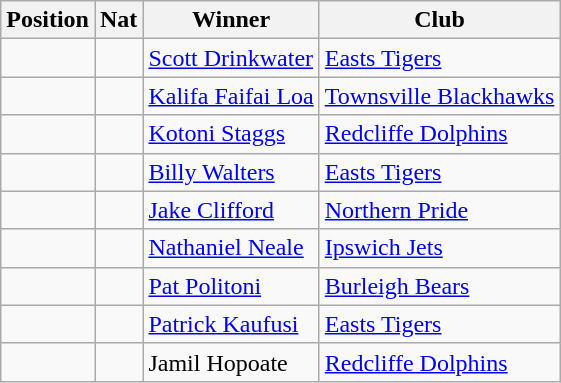<table class="wikitable">
<tr>
<th>Position</th>
<th>Nat</th>
<th>Winner</th>
<th>Club</th>
</tr>
<tr>
<td></td>
<td></td>
<td><a href='#'>Scott Drinkwater</a></td>
<td> <a href='#'>Easts Tigers</a></td>
</tr>
<tr>
<td></td>
<td></td>
<td><a href='#'>Kalifa Faifai Loa</a></td>
<td> <a href='#'>Townsville Blackhawks</a></td>
</tr>
<tr>
<td></td>
<td></td>
<td><a href='#'>Kotoni Staggs</a></td>
<td> <a href='#'>Redcliffe Dolphins</a></td>
</tr>
<tr>
<td></td>
<td></td>
<td><a href='#'>Billy Walters</a></td>
<td> <a href='#'>Easts Tigers</a></td>
</tr>
<tr>
<td></td>
<td></td>
<td><a href='#'>Jake Clifford</a></td>
<td> <a href='#'>Northern Pride</a></td>
</tr>
<tr>
<td></td>
<td></td>
<td><a href='#'>Nathaniel Neale</a></td>
<td> <a href='#'>Ipswich Jets</a></td>
</tr>
<tr>
<td></td>
<td></td>
<td><a href='#'>Pat Politoni</a></td>
<td> <a href='#'>Burleigh Bears</a></td>
</tr>
<tr>
<td></td>
<td></td>
<td><a href='#'>Patrick Kaufusi</a></td>
<td> <a href='#'>Easts Tigers</a></td>
</tr>
<tr>
<td></td>
<td></td>
<td>Jamil Hopoate</td>
<td> <a href='#'>Redcliffe Dolphins</a></td>
</tr>
</table>
